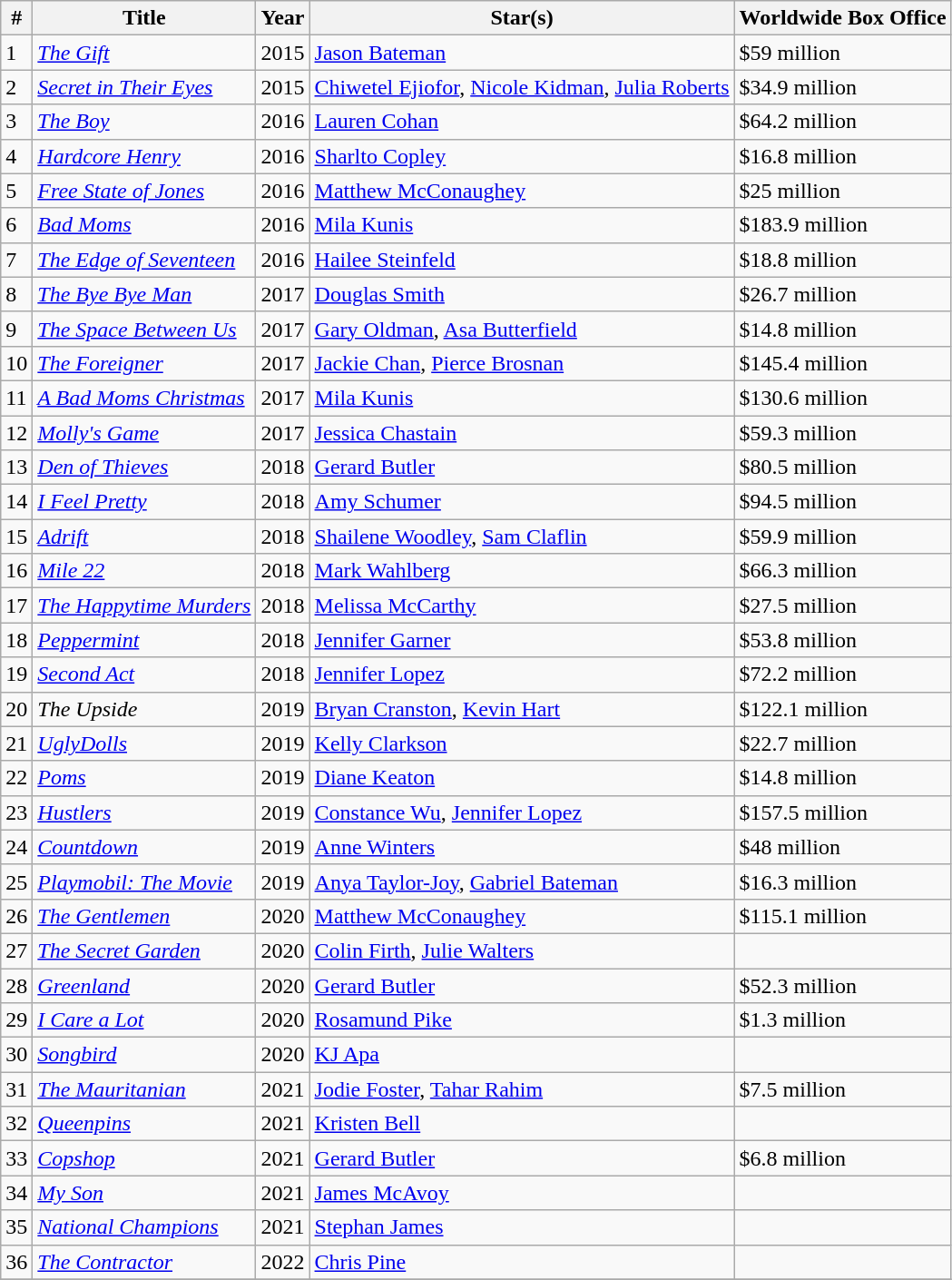<table class="wikitable">
<tr>
<th>#</th>
<th>Title</th>
<th>Year</th>
<th>Star(s)</th>
<th>Worldwide Box Office</th>
</tr>
<tr>
<td>1</td>
<td><em><a href='#'>The Gift</a></em></td>
<td>2015</td>
<td><a href='#'>Jason Bateman</a></td>
<td>$59 million</td>
</tr>
<tr>
<td>2</td>
<td><em><a href='#'>Secret in Their Eyes</a></em></td>
<td>2015</td>
<td><a href='#'>Chiwetel Ejiofor</a>, <a href='#'>Nicole Kidman</a>, <a href='#'>Julia Roberts</a></td>
<td>$34.9 million</td>
</tr>
<tr>
<td>3</td>
<td><em><a href='#'>The Boy</a></em></td>
<td>2016</td>
<td><a href='#'>Lauren Cohan</a></td>
<td>$64.2 million</td>
</tr>
<tr>
<td>4</td>
<td><em><a href='#'>Hardcore Henry</a></em></td>
<td>2016</td>
<td><a href='#'>Sharlto Copley</a></td>
<td>$16.8 million</td>
</tr>
<tr>
<td>5</td>
<td><em><a href='#'>Free State of Jones</a></em></td>
<td>2016</td>
<td><a href='#'>Matthew McConaughey</a></td>
<td>$25 million</td>
</tr>
<tr>
<td>6</td>
<td><em><a href='#'>Bad Moms</a></em></td>
<td>2016</td>
<td><a href='#'>Mila Kunis</a></td>
<td>$183.9 million</td>
</tr>
<tr>
<td>7</td>
<td><em><a href='#'>The Edge of Seventeen</a></em></td>
<td>2016</td>
<td><a href='#'>Hailee Steinfeld</a></td>
<td>$18.8 million</td>
</tr>
<tr>
<td>8</td>
<td><em><a href='#'>The Bye Bye Man</a></em></td>
<td>2017</td>
<td><a href='#'>Douglas Smith</a></td>
<td>$26.7 million</td>
</tr>
<tr>
<td>9</td>
<td><em><a href='#'>The Space Between Us</a></em></td>
<td>2017</td>
<td><a href='#'>Gary Oldman</a>, <a href='#'>Asa Butterfield</a></td>
<td>$14.8 million</td>
</tr>
<tr>
<td>10</td>
<td><em><a href='#'>The Foreigner</a></em></td>
<td>2017</td>
<td><a href='#'>Jackie Chan</a>, <a href='#'>Pierce Brosnan</a></td>
<td>$145.4 million</td>
</tr>
<tr>
<td>11</td>
<td><em><a href='#'>A Bad Moms Christmas</a></em></td>
<td>2017</td>
<td><a href='#'>Mila Kunis</a></td>
<td>$130.6 million</td>
</tr>
<tr>
<td>12</td>
<td><em><a href='#'>Molly's Game</a></em></td>
<td>2017</td>
<td><a href='#'>Jessica Chastain</a></td>
<td>$59.3 million</td>
</tr>
<tr>
<td>13</td>
<td><em><a href='#'>Den of Thieves</a></em></td>
<td>2018</td>
<td><a href='#'>Gerard Butler</a></td>
<td>$80.5 million</td>
</tr>
<tr>
<td>14</td>
<td><em><a href='#'>I Feel Pretty</a></em></td>
<td>2018</td>
<td><a href='#'>Amy Schumer</a></td>
<td>$94.5 million</td>
</tr>
<tr>
<td>15</td>
<td><em><a href='#'>Adrift</a></em></td>
<td>2018</td>
<td><a href='#'>Shailene Woodley</a>, <a href='#'>Sam Claflin</a></td>
<td>$59.9 million</td>
</tr>
<tr>
<td>16</td>
<td><em><a href='#'>Mile 22</a></em></td>
<td>2018</td>
<td><a href='#'>Mark Wahlberg</a></td>
<td>$66.3 million</td>
</tr>
<tr>
<td>17</td>
<td><em><a href='#'>The Happytime Murders</a></em></td>
<td>2018</td>
<td><a href='#'>Melissa McCarthy</a></td>
<td>$27.5 million</td>
</tr>
<tr>
<td>18</td>
<td><em><a href='#'>Peppermint</a></em></td>
<td>2018</td>
<td><a href='#'>Jennifer Garner</a></td>
<td>$53.8 million</td>
</tr>
<tr>
<td>19</td>
<td><em><a href='#'>Second Act</a></em></td>
<td>2018</td>
<td><a href='#'>Jennifer Lopez</a></td>
<td>$72.2 million</td>
</tr>
<tr>
<td>20</td>
<td><em>The Upside</em></td>
<td>2019</td>
<td><a href='#'>Bryan Cranston</a>, <a href='#'>Kevin Hart</a></td>
<td>$122.1 million</td>
</tr>
<tr>
<td>21</td>
<td><em><a href='#'>UglyDolls</a></em></td>
<td>2019</td>
<td><a href='#'>Kelly Clarkson</a></td>
<td>$22.7 million</td>
</tr>
<tr>
<td>22</td>
<td><em><a href='#'>Poms</a></em></td>
<td>2019</td>
<td><a href='#'>Diane Keaton</a></td>
<td>$14.8 million</td>
</tr>
<tr>
<td>23</td>
<td><em><a href='#'>Hustlers</a></em></td>
<td>2019</td>
<td><a href='#'>Constance Wu</a>, <a href='#'>Jennifer Lopez</a></td>
<td>$157.5 million</td>
</tr>
<tr>
<td>24</td>
<td><em><a href='#'>Countdown</a></em></td>
<td>2019</td>
<td><a href='#'>Anne Winters</a></td>
<td>$48 million</td>
</tr>
<tr>
<td>25</td>
<td><em><a href='#'>Playmobil: The Movie</a></em></td>
<td>2019</td>
<td><a href='#'>Anya Taylor-Joy</a>, <a href='#'>Gabriel Bateman</a></td>
<td>$16.3 million</td>
</tr>
<tr>
<td>26</td>
<td><em><a href='#'>The Gentlemen</a></em></td>
<td>2020</td>
<td><a href='#'>Matthew McConaughey</a></td>
<td>$115.1 million</td>
</tr>
<tr>
<td>27</td>
<td><em><a href='#'>The Secret Garden</a></em></td>
<td>2020</td>
<td><a href='#'>Colin Firth</a>, <a href='#'>Julie Walters</a></td>
<td></td>
</tr>
<tr>
<td>28</td>
<td><em><a href='#'>Greenland</a></em></td>
<td>2020</td>
<td><a href='#'>Gerard Butler</a></td>
<td>$52.3 million</td>
</tr>
<tr>
<td>29</td>
<td><em><a href='#'>I Care a Lot</a></em></td>
<td>2020</td>
<td><a href='#'>Rosamund Pike</a></td>
<td>$1.3 million</td>
</tr>
<tr>
<td>30</td>
<td><em><a href='#'>Songbird</a></em></td>
<td>2020</td>
<td><a href='#'>KJ Apa</a></td>
<td></td>
</tr>
<tr>
<td>31</td>
<td><em><a href='#'>The Mauritanian</a></em></td>
<td>2021</td>
<td><a href='#'>Jodie Foster</a>, <a href='#'>Tahar Rahim</a></td>
<td>$7.5 million</td>
</tr>
<tr>
<td>32</td>
<td><em><a href='#'>Queenpins</a></em></td>
<td>2021</td>
<td><a href='#'>Kristen Bell</a></td>
<td></td>
</tr>
<tr>
<td>33</td>
<td><em><a href='#'>Copshop</a></em></td>
<td>2021</td>
<td><a href='#'>Gerard Butler</a></td>
<td>$6.8 million</td>
</tr>
<tr>
<td>34</td>
<td><em><a href='#'>My Son</a></em></td>
<td>2021</td>
<td><a href='#'>James McAvoy</a></td>
<td></td>
</tr>
<tr>
<td>35</td>
<td><em><a href='#'>National Champions</a></em></td>
<td>2021</td>
<td><a href='#'>Stephan James</a></td>
<td></td>
</tr>
<tr>
<td>36</td>
<td><em><a href='#'>The Contractor</a></em></td>
<td>2022</td>
<td><a href='#'>Chris Pine</a></td>
<td></td>
</tr>
<tr>
</tr>
</table>
